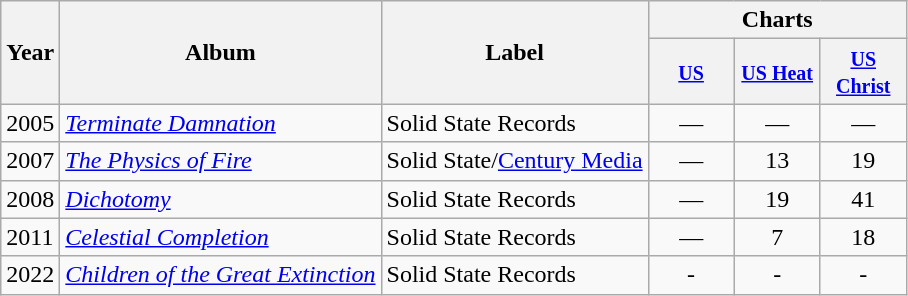<table class="wikitable">
<tr>
<th rowspan =  2>Year</th>
<th rowspan =  2>Album</th>
<th rowspan =  2>Label</th>
<th colspan =  3>Charts</th>
</tr>
<tr>
<th style="width:50px;"><small><a href='#'>US</a></small></th>
<th style="width:50px;"><small><a href='#'>US Heat</a></small></th>
<th style="width:50px;"><small><a href='#'>US Christ</a></small></th>
</tr>
<tr>
<td>2005</td>
<td><em><a href='#'>Terminate Damnation</a></em></td>
<td>Solid State Records</td>
<td style="text-align:center;">—</td>
<td style="text-align:center;">—</td>
<td style="text-align:center;">—</td>
</tr>
<tr>
<td>2007</td>
<td><em><a href='#'>The Physics of Fire</a></em></td>
<td>Solid State/<a href='#'>Century Media</a></td>
<td style="text-align:center;">—</td>
<td style="text-align:center;">13</td>
<td style="text-align:center;">19</td>
</tr>
<tr>
<td>2008</td>
<td><em><a href='#'>Dichotomy</a></em></td>
<td>Solid State Records</td>
<td style="text-align:center;">—</td>
<td style="text-align:center;">19</td>
<td style="text-align:center;">41</td>
</tr>
<tr>
<td>2011</td>
<td><em><a href='#'>Celestial Completion</a></em></td>
<td>Solid State Records</td>
<td style="text-align:center;">—</td>
<td style="text-align:center;">7</td>
<td style="text-align:center;">18</td>
</tr>
<tr>
<td>2022</td>
<td><em><a href='#'>Children of the Great Extinction</a></em></td>
<td>Solid State Records</td>
<td style="text-align:center;">-</td>
<td style="text-align:center;">-</td>
<td style="text-align:center;">-</td>
</tr>
</table>
